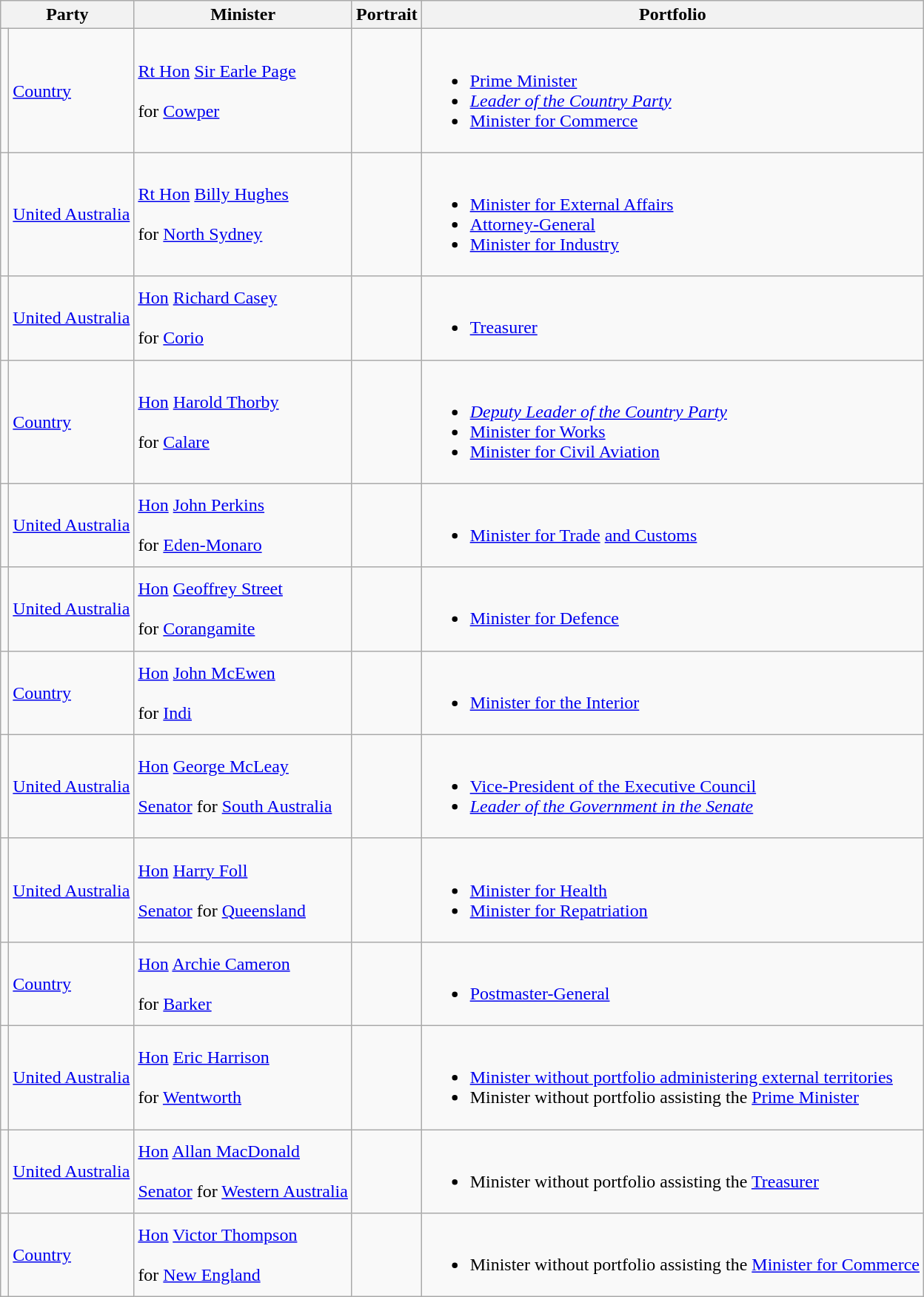<table class="wikitable sortable">
<tr>
<th colspan="2">Party</th>
<th>Minister</th>
<th>Portrait</th>
<th>Portfolio</th>
</tr>
<tr>
<td></td>
<td><a href='#'>Country</a></td>
<td><a href='#'>Rt Hon</a> <a href='#'>Sir Earle Page</a>  <br><br> for <a href='#'>Cowper</a> <br></td>
<td></td>
<td><br><ul><li><a href='#'>Prime Minister</a></li><li><em><a href='#'>Leader of the Country Party</a></em></li><li><a href='#'>Minister for Commerce</a></li></ul></td>
</tr>
<tr>
<td></td>
<td><a href='#'>United Australia</a></td>
<td><a href='#'>Rt Hon</a> <a href='#'>Billy Hughes</a>  <br><br> for <a href='#'>North Sydney</a> <br></td>
<td></td>
<td><br><ul><li><a href='#'>Minister for External Affairs</a></li><li><a href='#'>Attorney-General</a></li><li><a href='#'>Minister for Industry</a></li></ul></td>
</tr>
<tr>
<td></td>
<td><a href='#'>United Australia</a></td>
<td><a href='#'>Hon</a> <a href='#'>Richard Casey</a>   <br><br> for <a href='#'>Corio</a> <br></td>
<td></td>
<td><br><ul><li><a href='#'>Treasurer</a></li></ul></td>
</tr>
<tr>
<td></td>
<td><a href='#'>Country</a></td>
<td><a href='#'>Hon</a> <a href='#'>Harold Thorby</a> <br><br> for <a href='#'>Calare</a> <br></td>
<td></td>
<td><br><ul><li><em><a href='#'>Deputy Leader of the Country Party</a></em></li><li><a href='#'>Minister for Works</a></li><li><a href='#'>Minister for Civil Aviation</a></li></ul></td>
</tr>
<tr>
<td></td>
<td><a href='#'>United Australia</a></td>
<td><a href='#'>Hon</a> <a href='#'>John Perkins</a> <br><br> for <a href='#'>Eden-Monaro</a> <br></td>
<td></td>
<td><br><ul><li><a href='#'>Minister for Trade</a> <a href='#'>and Customs</a></li></ul></td>
</tr>
<tr>
<td></td>
<td><a href='#'>United Australia</a></td>
<td><a href='#'>Hon</a> <a href='#'>Geoffrey Street</a>  <br><br> for <a href='#'>Corangamite</a> <br></td>
<td></td>
<td><br><ul><li><a href='#'>Minister for Defence</a></li></ul></td>
</tr>
<tr>
<td></td>
<td><a href='#'>Country</a></td>
<td><a href='#'>Hon</a> <a href='#'>John McEwen</a> <br><br> for <a href='#'>Indi</a> <br></td>
<td></td>
<td><br><ul><li><a href='#'>Minister for the Interior</a></li></ul></td>
</tr>
<tr>
<td></td>
<td><a href='#'>United Australia</a></td>
<td><a href='#'>Hon</a> <a href='#'>George McLeay</a> <br><br><a href='#'>Senator</a> for <a href='#'>South Australia</a> <br></td>
<td></td>
<td><br><ul><li><a href='#'>Vice-President of the Executive Council</a></li><li><em><a href='#'>Leader of the Government in the Senate</a></em></li></ul></td>
</tr>
<tr>
<td></td>
<td><a href='#'>United Australia</a></td>
<td><a href='#'>Hon</a> <a href='#'>Harry Foll</a> <br><br><a href='#'>Senator</a> for <a href='#'>Queensland</a> <br></td>
<td></td>
<td><br><ul><li><a href='#'>Minister for Health</a></li><li><a href='#'>Minister for Repatriation</a></li></ul></td>
</tr>
<tr>
<td></td>
<td><a href='#'>Country</a></td>
<td><a href='#'>Hon</a> <a href='#'>Archie Cameron</a> <br><br> for <a href='#'>Barker</a> <br></td>
<td></td>
<td><br><ul><li><a href='#'>Postmaster-General</a></li></ul></td>
</tr>
<tr>
<td></td>
<td><a href='#'>United Australia</a></td>
<td><a href='#'>Hon</a> <a href='#'>Eric Harrison</a> <br><br> for <a href='#'>Wentworth</a> <br></td>
<td></td>
<td><br><ul><li><a href='#'>Minister without portfolio administering external territories</a></li><li>Minister without portfolio assisting the <a href='#'>Prime Minister</a></li></ul></td>
</tr>
<tr>
<td></td>
<td><a href='#'>United Australia</a></td>
<td><a href='#'>Hon</a> <a href='#'>Allan MacDonald</a> <br><br><a href='#'>Senator</a> for <a href='#'>Western Australia</a> <br></td>
<td></td>
<td><br><ul><li>Minister without portfolio assisting the <a href='#'>Treasurer</a></li></ul></td>
</tr>
<tr>
<td></td>
<td><a href='#'>Country</a></td>
<td><a href='#'>Hon</a> <a href='#'>Victor Thompson</a> <br><br> for <a href='#'>New England</a> <br></td>
<td></td>
<td><br><ul><li>Minister without portfolio assisting the <a href='#'>Minister for Commerce</a></li></ul></td>
</tr>
</table>
